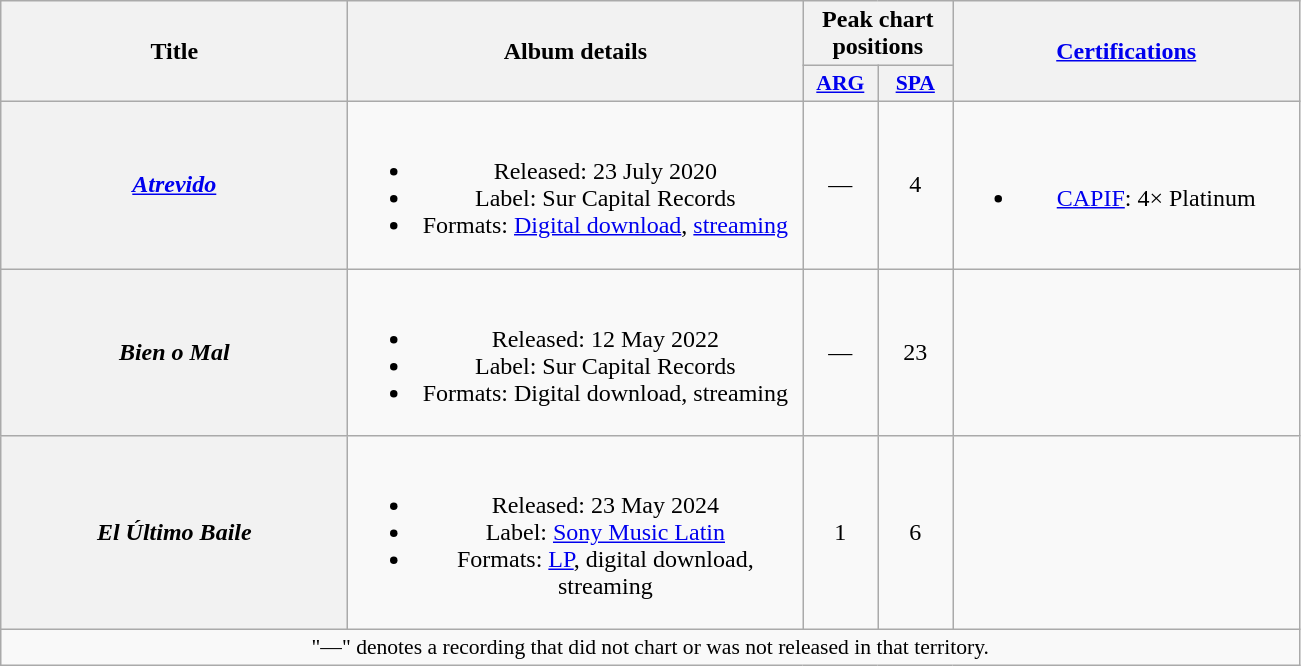<table class="wikitable plainrowheaders" style="text-align:center;">
<tr>
<th scope="col" rowspan="2" style="width:14em;">Title</th>
<th scope="col" rowspan="2" style="width:18.5em;">Album details</th>
<th scope="col" colspan="2">Peak chart positions</th>
<th scope="col" rowspan="2" style="width:14em;"><a href='#'>Certifications</a></th>
</tr>
<tr>
<th scope="col" style="width:3em;font-size:90%;"><a href='#'>ARG</a><br></th>
<th scope="col" style="width:3em;font-size:90%;"><a href='#'>SPA</a><br></th>
</tr>
<tr>
<th scope="row"><em><a href='#'>Atrevido</a></em></th>
<td><br><ul><li>Released: 23 July 2020</li><li>Label: Sur Capital Records</li><li>Formats: <a href='#'>Digital download</a>, <a href='#'>streaming</a></li></ul></td>
<td>—</td>
<td>4</td>
<td><br><ul><li><a href='#'>CAPIF</a>: 4× Platinum</li></ul></td>
</tr>
<tr>
<th scope="row"><em>Bien o Mal</em></th>
<td><br><ul><li>Released: 12 May 2022</li><li>Label: Sur Capital Records</li><li>Formats: Digital download, streaming</li></ul></td>
<td>—</td>
<td>23</td>
<td></td>
</tr>
<tr>
<th scope="row"><em>El Último Baile</em></th>
<td><br><ul><li>Released: 23 May 2024</li><li>Label: <a href='#'>Sony Music Latin</a></li><li>Formats: <a href='#'>LP</a>, digital download, streaming</li></ul></td>
<td>1</td>
<td>6</td>
<td></td>
</tr>
<tr>
<td colspan="5" style="font-size:90%">"—" denotes a recording that did not chart or was not released in that territory.</td>
</tr>
</table>
